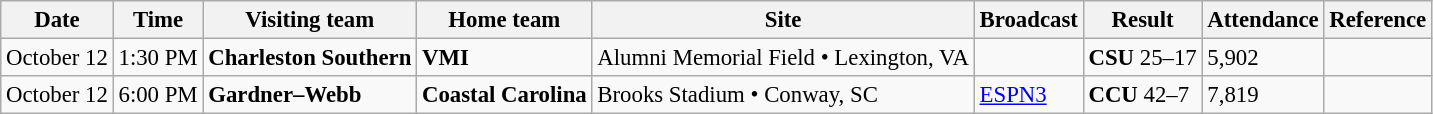<table class="wikitable" style="font-size:95%;">
<tr>
<th>Date</th>
<th>Time</th>
<th>Visiting team</th>
<th>Home team</th>
<th>Site</th>
<th>Broadcast</th>
<th>Result</th>
<th>Attendance</th>
<th class="unsortable">Reference</th>
</tr>
<tr bgcolor=>
<td>October 12</td>
<td>1:30 PM</td>
<td><strong>Charleston Southern</strong></td>
<td><strong>VMI</strong></td>
<td>Alumni Memorial Field • Lexington, VA</td>
<td></td>
<td><strong>CSU</strong> 25–17</td>
<td>5,902</td>
<td></td>
</tr>
<tr bgcolor=>
<td>October 12</td>
<td>6:00 PM</td>
<td><strong>Gardner–Webb</strong></td>
<td><strong>Coastal Carolina</strong></td>
<td>Brooks Stadium • Conway, SC</td>
<td><a href='#'>ESPN3</a></td>
<td><strong>CCU</strong> 42–7</td>
<td>7,819</td>
<td></td>
</tr>
</table>
